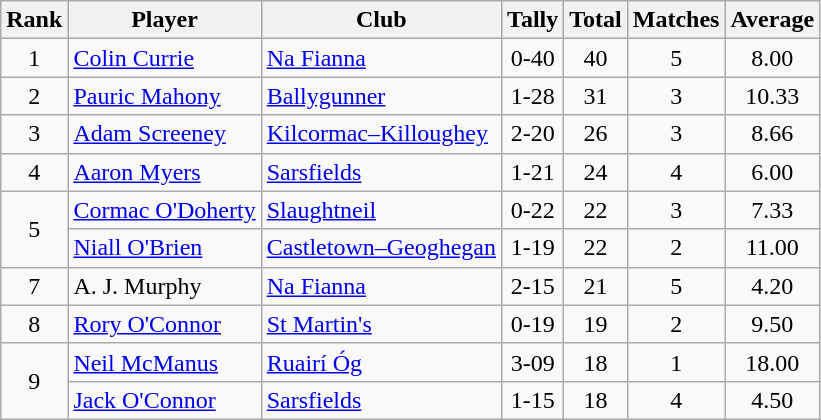<table class="wikitable">
<tr>
<th>Rank</th>
<th>Player</th>
<th>Club</th>
<th>Tally</th>
<th>Total</th>
<th>Matches</th>
<th>Average</th>
</tr>
<tr>
<td rowspan="1" style="text-align:center;">1</td>
<td><a href='#'>Colin Currie</a></td>
<td><a href='#'>Na Fianna</a></td>
<td align=center>0-40</td>
<td align=center>40</td>
<td align=center>5</td>
<td align=center>8.00</td>
</tr>
<tr>
<td rowspan="1" style="text-align:center;">2</td>
<td><a href='#'>Pauric Mahony</a></td>
<td><a href='#'>Ballygunner</a></td>
<td align=center>1-28</td>
<td align=center>31</td>
<td align=center>3</td>
<td align=center>10.33</td>
</tr>
<tr>
<td rowspan="1" style="text-align:center;">3</td>
<td><a href='#'>Adam Screeney</a></td>
<td><a href='#'>Kilcormac–Killoughey</a></td>
<td align=center>2-20</td>
<td align=center>26</td>
<td align=center>3</td>
<td align=center>8.66</td>
</tr>
<tr>
<td rowspan="1" style="text-align:center;">4</td>
<td><a href='#'>Aaron Myers</a></td>
<td><a href='#'>Sarsfields</a></td>
<td align=center>1-21</td>
<td align=center>24</td>
<td align=center>4</td>
<td align=center>6.00</td>
</tr>
<tr>
<td rowspan="2" style="text-align:center;">5</td>
<td><a href='#'>Cormac O'Doherty</a></td>
<td><a href='#'>Slaughtneil</a></td>
<td align=center>0-22</td>
<td align=center>22</td>
<td align=center>3</td>
<td align=center>7.33</td>
</tr>
<tr>
<td><a href='#'>Niall O'Brien</a></td>
<td><a href='#'>Castletown–Geoghegan</a></td>
<td align=center>1-19</td>
<td align=center>22</td>
<td align=center>2</td>
<td align=center>11.00</td>
</tr>
<tr>
<td rowspan="1" style="text-align:center;">7</td>
<td>A. J. Murphy</td>
<td><a href='#'>Na Fianna</a></td>
<td align=center>2-15</td>
<td align=center>21</td>
<td align=center>5</td>
<td align=center>4.20</td>
</tr>
<tr>
<td rowspan="1" style="text-align:center;">8</td>
<td><a href='#'>Rory O'Connor</a></td>
<td><a href='#'>St Martin's</a></td>
<td align=center>0-19</td>
<td align=center>19</td>
<td align=center>2</td>
<td align=center>9.50</td>
</tr>
<tr>
<td rowspan="2" style="text-align:center;">9</td>
<td><a href='#'>Neil McManus</a></td>
<td><a href='#'>Ruairí Óg</a></td>
<td align=center>3-09</td>
<td align=center>18</td>
<td align=center>1</td>
<td align=center>18.00</td>
</tr>
<tr>
<td><a href='#'>Jack O'Connor</a></td>
<td><a href='#'>Sarsfields</a></td>
<td align=center>1-15</td>
<td align=center>18</td>
<td align=center>4</td>
<td align=center>4.50</td>
</tr>
</table>
